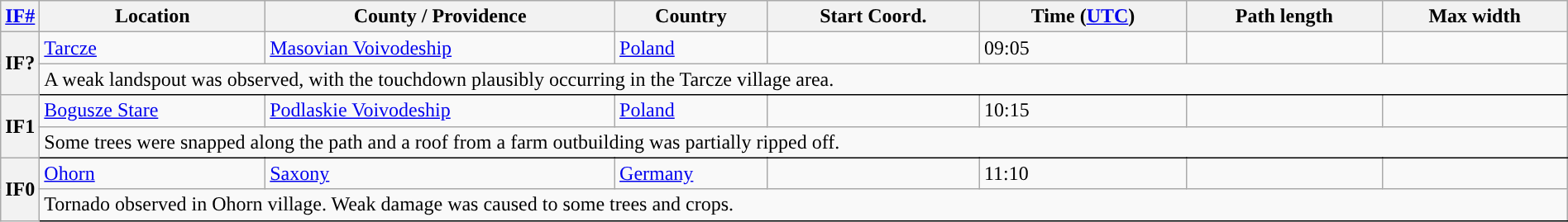<table class="wikitable sortable" style="width:100%;">
<tr>
<th scope="col" width="2%" align="center"><a href='#'>IF#</a></th>
<th scope="col" align="center" class="unsortable">Location</th>
<th scope="col" align="center" class="unsortable">County / Providence</th>
<th scope="col" align="center">Country</th>
<th scope="col" align="center">Start Coord.</th>
<th scope="col" align="center">Time (<a href='#'>UTC</a>)</th>
<th scope="col" align="center">Path length</th>
<th scope="col" align="center">Max width</th>
</tr>
<tr>
<th scope="row" rowspan="2" style="background-color:#">IF?</th>
<td><a href='#'>Tarcze</a></td>
<td><a href='#'>Masovian Voivodeship</a></td>
<td><a href='#'>Poland</a></td>
<td></td>
<td>09:05</td>
<td></td>
<td></td>
</tr>
<tr class="expand-child">
<td colspan="8" style=" border-bottom: 1px solid black ">A weak landspout was observed, with the touchdown plausibly occurring in the Tarcze village area.</td>
</tr>
<tr>
<th scope="row" rowspan="2" style="background-color:#">IF1</th>
<td><a href='#'>Bogusze Stare</a></td>
<td><a href='#'>Podlaskie Voivodeship</a></td>
<td><a href='#'>Poland</a></td>
<td></td>
<td>10:15</td>
<td></td>
<td></td>
</tr>
<tr class="expand-child">
<td colspan="8" style=" border-bottom: 1px solid black;">Some trees were snapped along the path and a roof from a farm outbuilding was partially ripped off.</td>
</tr>
<tr>
<th scope="row" rowspan="2" style="background-color:#">IF0</th>
<td><a href='#'>Ohorn</a></td>
<td><a href='#'>Saxony</a></td>
<td><a href='#'>Germany</a></td>
<td></td>
<td>11:10</td>
<td></td>
<td></td>
</tr>
<tr class="expand-child">
<td colspan="8" style=" border-bottom: 1px solid black;">Tornado observed in Ohorn village. Weak damage was caused to some trees and crops.</td>
</tr>
</table>
